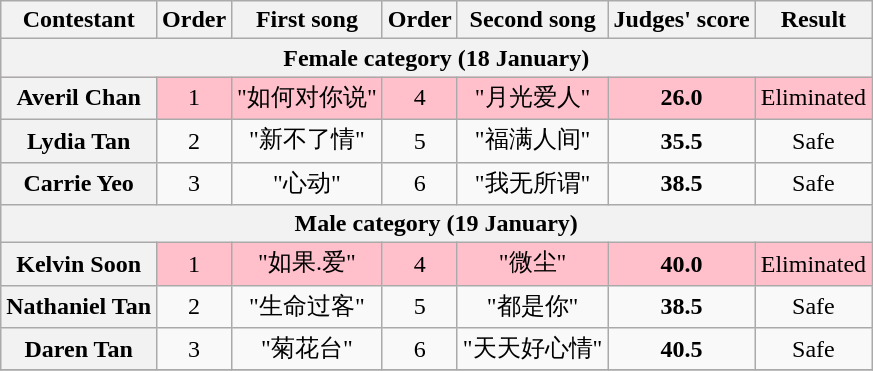<table class="wikitable plainrowheaders" style="text-align:center;">
<tr>
<th>Contestant</th>
<th>Order</th>
<th>First song</th>
<th>Order</th>
<th>Second song</th>
<th>Judges' score</th>
<th>Result</th>
</tr>
<tr>
<th colspan=11>Female category (18 January)</th>
</tr>
<tr style="background:pink;">
<th scope="row">Averil Chan</th>
<td>1</td>
<td>"如何对你说"</td>
<td>4</td>
<td>"月光爱人"</td>
<td><strong>26.0</strong></td>
<td>Eliminated</td>
</tr>
<tr>
<th scope="row">Lydia Tan</th>
<td>2</td>
<td>"新不了情"</td>
<td>5</td>
<td>"福满人间"</td>
<td><strong>35.5</strong></td>
<td>Safe</td>
</tr>
<tr>
<th scope="row">Carrie Yeo</th>
<td>3</td>
<td>"心动"</td>
<td>6</td>
<td>"我无所谓"</td>
<td><strong>38.5</strong></td>
<td>Safe</td>
</tr>
<tr>
<th colspan=11>Male category (19 January)</th>
</tr>
<tr style="background:pink;">
<th scope="row">Kelvin Soon</th>
<td>1</td>
<td>"如果.爱"</td>
<td>4</td>
<td>"微尘"</td>
<td><strong>40.0</strong></td>
<td>Eliminated</td>
</tr>
<tr>
<th scope="row">Nathaniel Tan</th>
<td>2</td>
<td>"生命过客"</td>
<td>5</td>
<td>"都是你"</td>
<td><strong>38.5</strong></td>
<td>Safe</td>
</tr>
<tr>
<th scope="row">Daren Tan</th>
<td>3</td>
<td>"菊花台"</td>
<td>6</td>
<td>"天天好心情"</td>
<td><strong>40.5</strong></td>
<td>Safe</td>
</tr>
<tr>
</tr>
</table>
